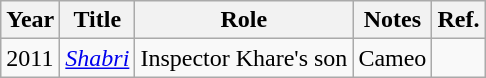<table class="wikitable sortable">
<tr>
<th>Year</th>
<th>Title</th>
<th>Role</th>
<th>Notes</th>
<th>Ref.</th>
</tr>
<tr>
<td>2011</td>
<td><em><a href='#'>Shabri</a></em></td>
<td>Inspector Khare's son</td>
<td>Cameo</td>
<td></td>
</tr>
</table>
